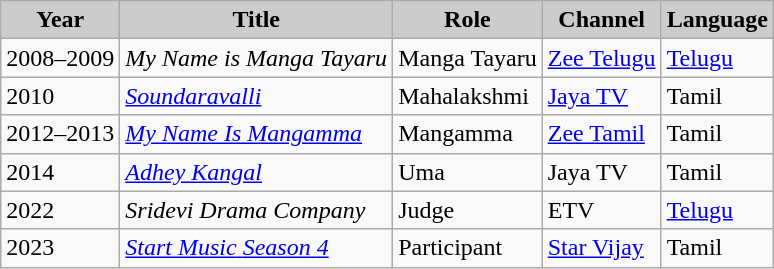<table class="wikitable">
<tr>
<th style="background:#ccc;">Year</th>
<th style="background:#ccc;">Title</th>
<th style="background:#ccc;">Role</th>
<th style="background:#ccc;">Channel</th>
<th style="background:#ccc;">Language</th>
</tr>
<tr>
<td>2008–2009</td>
<td><em>My Name is Manga Tayaru</em></td>
<td>Manga Tayaru</td>
<td><a href='#'>Zee Telugu</a></td>
<td><a href='#'>Telugu</a></td>
</tr>
<tr>
<td>2010</td>
<td><em><a href='#'>Soundaravalli</a></em></td>
<td>Mahalakshmi</td>
<td><a href='#'>Jaya TV</a></td>
<td>Tamil</td>
</tr>
<tr>
<td>2012–2013</td>
<td><em><a href='#'>My Name Is Mangamma</a></em></td>
<td>Mangamma</td>
<td><a href='#'>Zee Tamil</a></td>
<td>Tamil</td>
</tr>
<tr>
<td>2014</td>
<td><em><a href='#'>Adhey Kangal</a></em></td>
<td>Uma</td>
<td>Jaya TV</td>
<td>Tamil</td>
</tr>
<tr>
<td>2022</td>
<td><em>Sridevi Drama Company</em></td>
<td>Judge</td>
<td>ETV</td>
<td><a href='#'>Telugu</a></td>
</tr>
<tr>
<td>2023</td>
<td><a href='#'><em>Start</em> <em>Music</em> <em>Season</em> <em>4</em></a></td>
<td>Participant</td>
<td><a href='#'>Star Vijay</a></td>
<td>Tamil</td>
</tr>
</table>
